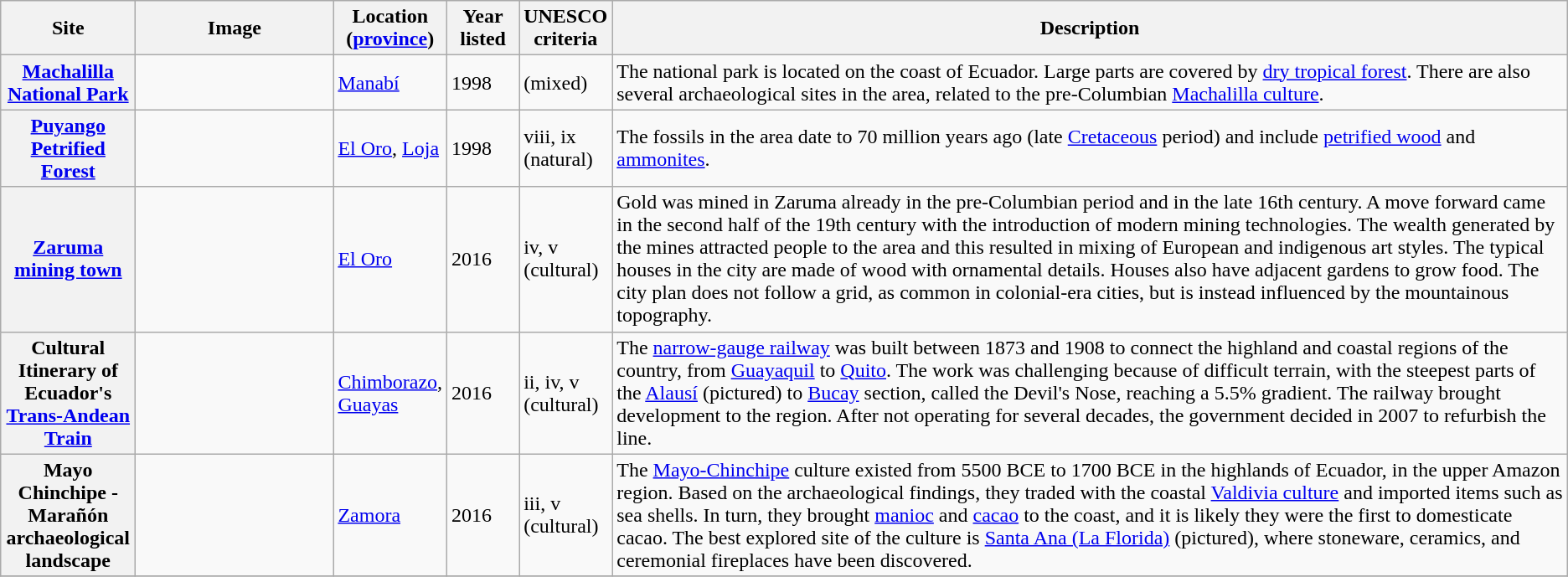<table class="wikitable sortable plainrowheaders">
<tr>
<th style="width:100px;" scope="col">Site</th>
<th class="unsortable"  style="width:150px;" scope="col">Image</th>
<th style="width:80px;" scope="col">Location (<a href='#'>province</a>)</th>
<th style="width:50px;" scope="col">Year listed</th>
<th style="width:60px;" scope="col">UNESCO criteria</th>
<th scope="col" class="unsortable">Description</th>
</tr>
<tr>
<th scope="row"><a href='#'>Machalilla National Park</a></th>
<td></td>
<td><a href='#'>Manabí</a></td>
<td>1998</td>
<td>(mixed)</td>
<td>The national park is located on the coast of Ecuador. Large parts are covered by <a href='#'>dry tropical forest</a>. There are also several archaeological sites in the area, related to the pre-Columbian <a href='#'>Machalilla culture</a>.</td>
</tr>
<tr>
<th scope="row"><a href='#'>Puyango Petrified Forest</a></th>
<td></td>
<td><a href='#'>El Oro</a>, <a href='#'>Loja</a></td>
<td>1998</td>
<td>viii, ix (natural)</td>
<td>The fossils in the area date to 70 million years ago (late <a href='#'>Cretaceous</a> period) and include <a href='#'>petrified wood</a> and <a href='#'>ammonites</a>.</td>
</tr>
<tr>
<th scope="row"><a href='#'>Zaruma mining town</a></th>
<td></td>
<td><a href='#'>El Oro</a></td>
<td>2016</td>
<td>iv, v (cultural)</td>
<td>Gold was mined in Zaruma already in the pre-Columbian period and in the late 16th century. A move forward came in the second half of the 19th century with the introduction of modern mining technologies. The wealth generated by the mines attracted people to the area and this resulted in mixing of European and indigenous art styles. The typical houses in the city are made of wood with ornamental details. Houses also have adjacent gardens to grow food. The city plan does not follow a grid, as common in colonial-era cities, but is instead influenced by the mountainous topography.</td>
</tr>
<tr>
<th scope="row">Cultural Itinerary of Ecuador's <a href='#'>Trans-Andean Train</a></th>
<td></td>
<td><a href='#'>Chimborazo</a>, <a href='#'>Guayas</a></td>
<td>2016</td>
<td>ii, iv, v (cultural)</td>
<td>The <a href='#'>narrow-gauge railway</a> was built between 1873 and 1908 to connect the highland and coastal regions of the country, from <a href='#'>Guayaquil</a> to <a href='#'>Quito</a>. The work was challenging because of difficult terrain, with the steepest parts of the <a href='#'>Alausí</a> (pictured) to <a href='#'>Bucay</a> section, called the Devil's Nose, reaching a 5.5% gradient. The railway brought development to the region. After not operating for several decades, the government decided in 2007 to refurbish the line.</td>
</tr>
<tr>
<th scope="row">Mayo Chinchipe - Marañón archaeological landscape</th>
<td></td>
<td><a href='#'>Zamora</a></td>
<td>2016</td>
<td>iii, v (cultural)</td>
<td>The <a href='#'>Mayo-Chinchipe</a> culture existed from 5500 BCE to 1700 BCE in the highlands of Ecuador, in the upper Amazon region. Based on the archaeological findings, they traded with the coastal <a href='#'>Valdivia culture</a> and imported items such as sea shells. In turn, they brought <a href='#'>manioc</a> and <a href='#'>cacao</a> to the coast, and it is likely they were the first to domesticate cacao. The best explored site of the culture is <a href='#'>Santa Ana (La Florida)</a> (pictured), where stoneware, ceramics, and ceremonial fireplaces have been discovered.</td>
</tr>
<tr>
</tr>
</table>
